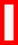<table class="wikitable" style="border: 3px solid red">
<tr>
<td><br></td>
</tr>
</table>
